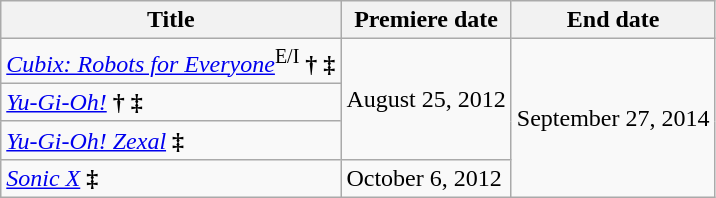<table class="wikitable sortable">
<tr>
<th>Title</th>
<th>Premiere date</th>
<th>End date</th>
</tr>
<tr>
<td><em><a href='#'>Cubix: Robots for Everyone</a></em><sup>E/I</sup> <strong>†</strong> <strong>‡</strong></td>
<td rowspan=3>August 25, 2012</td>
<td rowspan=4>September 27, 2014</td>
</tr>
<tr>
<td><em><a href='#'>Yu-Gi-Oh!</a></em> <strong>†</strong> <strong>‡</strong></td>
</tr>
<tr>
<td><em><a href='#'>Yu-Gi-Oh! Zexal</a></em> <strong>‡</strong></td>
</tr>
<tr>
<td><em><a href='#'>Sonic X</a></em> <strong>‡</strong></td>
<td>October 6, 2012</td>
</tr>
</table>
